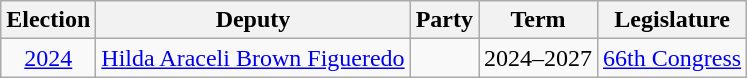<table class="wikitable sortable" style="text-align: center">
<tr>
<th>Election</th>
<th class="unsortable">Deputy</th>
<th class="unsortable">Party</th>
<th class="unsortable">Term</th>
<th class="unsortable">Legislature</th>
</tr>
<tr>
<td><a href='#'>2024</a></td>
<td><a href='#'>Hilda Araceli Brown Figueredo</a></td>
<td></td>
<td>2024–2027</td>
<td><a href='#'>66th Congress</a></td>
</tr>
</table>
